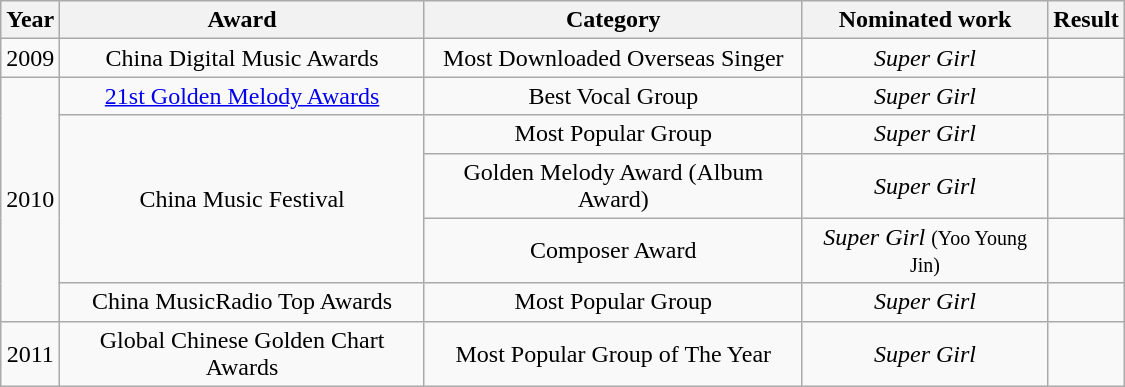<table class="wikitable" style="text-align:center; width:750px">
<tr>
<th>Year</th>
<th>Award</th>
<th>Category</th>
<th>Nominated work</th>
<th>Result</th>
</tr>
<tr>
<td>2009</td>
<td>China Digital Music Awards</td>
<td>Most Downloaded Overseas Singer</td>
<td><em>Super Girl</em></td>
<td></td>
</tr>
<tr>
<td rowspan=5>2010</td>
<td><a href='#'>21st Golden Melody Awards</a></td>
<td>Best Vocal Group</td>
<td><em>Super Girl</em></td>
<td></td>
</tr>
<tr>
<td rowspan=3>China Music Festival</td>
<td>Most Popular Group</td>
<td><em>Super Girl</em></td>
<td></td>
</tr>
<tr>
<td>Golden Melody Award (Album Award)</td>
<td><em>Super Girl</em></td>
<td></td>
</tr>
<tr>
<td>Composer Award</td>
<td><em>Super Girl</em> <small>(Yoo Young Jin)</small></td>
<td></td>
</tr>
<tr>
<td>China MusicRadio Top Awards</td>
<td>Most Popular Group</td>
<td><em>Super Girl</em></td>
<td></td>
</tr>
<tr>
<td>2011</td>
<td>Global Chinese Golden Chart Awards</td>
<td>Most Popular Group of The Year</td>
<td><em>Super Girl</em></td>
<td></td>
</tr>
</table>
